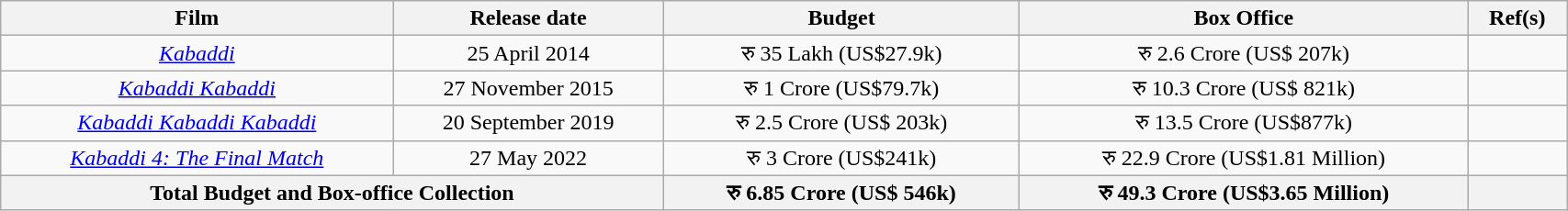<table class="wikitable" style="text-align:center; width:90%;">
<tr>
<th>Film</th>
<th>Release date</th>
<th>Budget</th>
<th>Box Office</th>
<th>Ref(s)</th>
</tr>
<tr>
<td><em><a href='#'>Kabaddi</a></em></td>
<td>25 April 2014</td>
<td>रु 35 Lakh (US$27.9k)</td>
<td>रु 2.6 Crore (US$ 207k)</td>
<td></td>
</tr>
<tr>
<td><em><a href='#'>Kabaddi Kabaddi</a></em></td>
<td>27 November 2015</td>
<td>रु 1 Crore (US$79.7k)</td>
<td>रु 10.3 Crore (US$ 821k)</td>
<td></td>
</tr>
<tr>
<td><em><a href='#'>Kabaddi Kabaddi Kabaddi</a></em></td>
<td>20 September 2019</td>
<td>रु 2.5 Crore (US$ 203k)</td>
<td>रु 13.5 Crore (US$877k)</td>
<td></td>
</tr>
<tr>
<td><em><a href='#'>Kabaddi 4: The Final Match</a></em></td>
<td>27 May 2022</td>
<td>रु 3 Crore (US$241k)</td>
<td>रु 22.9 Crore (US$1.81 Million)</td>
<td></td>
</tr>
<tr>
<th colspan="2">Total Budget and Box-office Collection</th>
<th>रु 6.85 Crore (US$ 546k)</th>
<th>रु 49.3 Crore (US$3.65 Million)</th>
<th></th>
</tr>
</table>
